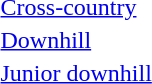<table>
<tr>
<td><a href='#'>Cross-country</a></td>
<td></td>
<td></td>
<td></td>
</tr>
<tr>
<td><a href='#'>Downhill</a></td>
<td></td>
<td></td>
<td></td>
</tr>
<tr>
<td><a href='#'>Junior downhill</a></td>
<td></td>
<td></td>
<td></td>
</tr>
</table>
